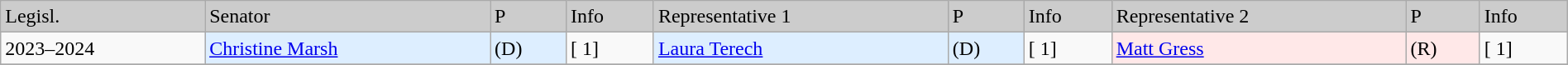<table class=wikitable width="100%" border="1">
<tr style="background-color:#cccccc;">
<td>Legisl.</td>
<td>Senator</td>
<td>P</td>
<td>Info</td>
<td>Representative 1</td>
<td>P</td>
<td>Info</td>
<td>Representative 2</td>
<td>P</td>
<td>Info</td>
</tr>
<tr>
<td>2023–2024</td>
<td style="background:#DDEEFF" "><a href='#'>Christine Marsh</a></td>
<td style="background:#DDEEFF">(D)</td>
<td>[ 1]</td>
<td style="background:#DDEEFF" "><a href='#'>Laura Terech</a></td>
<td style="background:#DDEEFF">(D)</td>
<td>[ 1]</td>
<td style="background:#FFE8E8"><a href='#'>Matt Gress</a></td>
<td style="background:#FFE8E8">(R)</td>
<td>[ 1]</td>
</tr>
<tr>
</tr>
</table>
